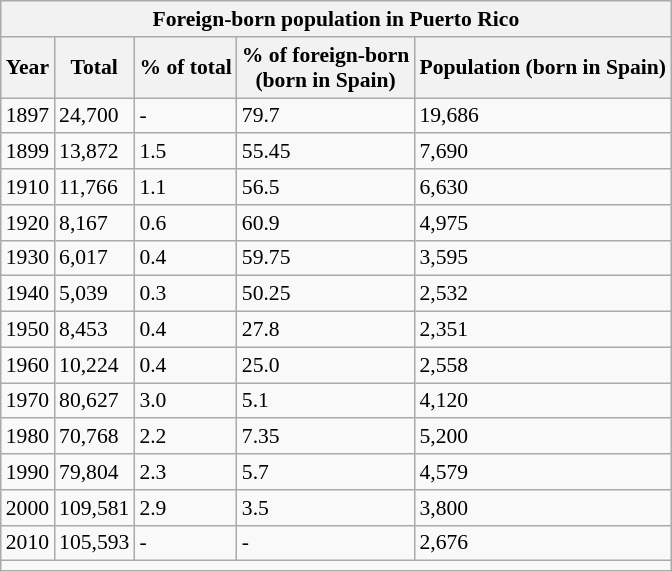<table class="sort wikitable" style="font-size: 90%">
<tr>
<th colspan=5>Foreign-born population in Puerto Rico</th>
</tr>
<tr>
<th>Year</th>
<th>Total</th>
<th>% of total</th>
<th>% of foreign-born<br>(born in Spain)</th>
<th>Population (born in Spain)</th>
</tr>
<tr>
<td>1897</td>
<td>24,700</td>
<td>-</td>
<td>79.7</td>
<td>19,686</td>
</tr>
<tr>
<td>1899</td>
<td>13,872</td>
<td>1.5</td>
<td>55.45</td>
<td>7,690</td>
</tr>
<tr>
<td>1910</td>
<td>11,766</td>
<td>1.1</td>
<td>56.5</td>
<td>6,630</td>
</tr>
<tr>
<td>1920</td>
<td>8,167</td>
<td>0.6</td>
<td>60.9</td>
<td>4,975</td>
</tr>
<tr>
<td>1930</td>
<td>6,017</td>
<td>0.4</td>
<td>59.75</td>
<td>3,595</td>
</tr>
<tr>
<td>1940</td>
<td>5,039</td>
<td>0.3</td>
<td>50.25</td>
<td>2,532</td>
</tr>
<tr>
<td>1950</td>
<td>8,453</td>
<td>0.4</td>
<td>27.8</td>
<td>2,351</td>
</tr>
<tr>
<td>1960</td>
<td>10,224</td>
<td>0.4</td>
<td>25.0</td>
<td>2,558</td>
</tr>
<tr>
<td>1970</td>
<td>80,627</td>
<td>3.0</td>
<td>5.1</td>
<td>4,120</td>
</tr>
<tr>
<td>1980</td>
<td>70,768</td>
<td>2.2</td>
<td>7.35</td>
<td>5,200</td>
</tr>
<tr>
<td>1990</td>
<td>79,804</td>
<td>2.3</td>
<td>5.7</td>
<td>4,579</td>
</tr>
<tr>
<td>2000</td>
<td>109,581</td>
<td>2.9</td>
<td>3.5</td>
<td>3,800</td>
</tr>
<tr>
<td>2010</td>
<td>105,593</td>
<td>-</td>
<td>-</td>
<td>2,676</td>
</tr>
<tr>
<td colspan=5></td>
</tr>
</table>
